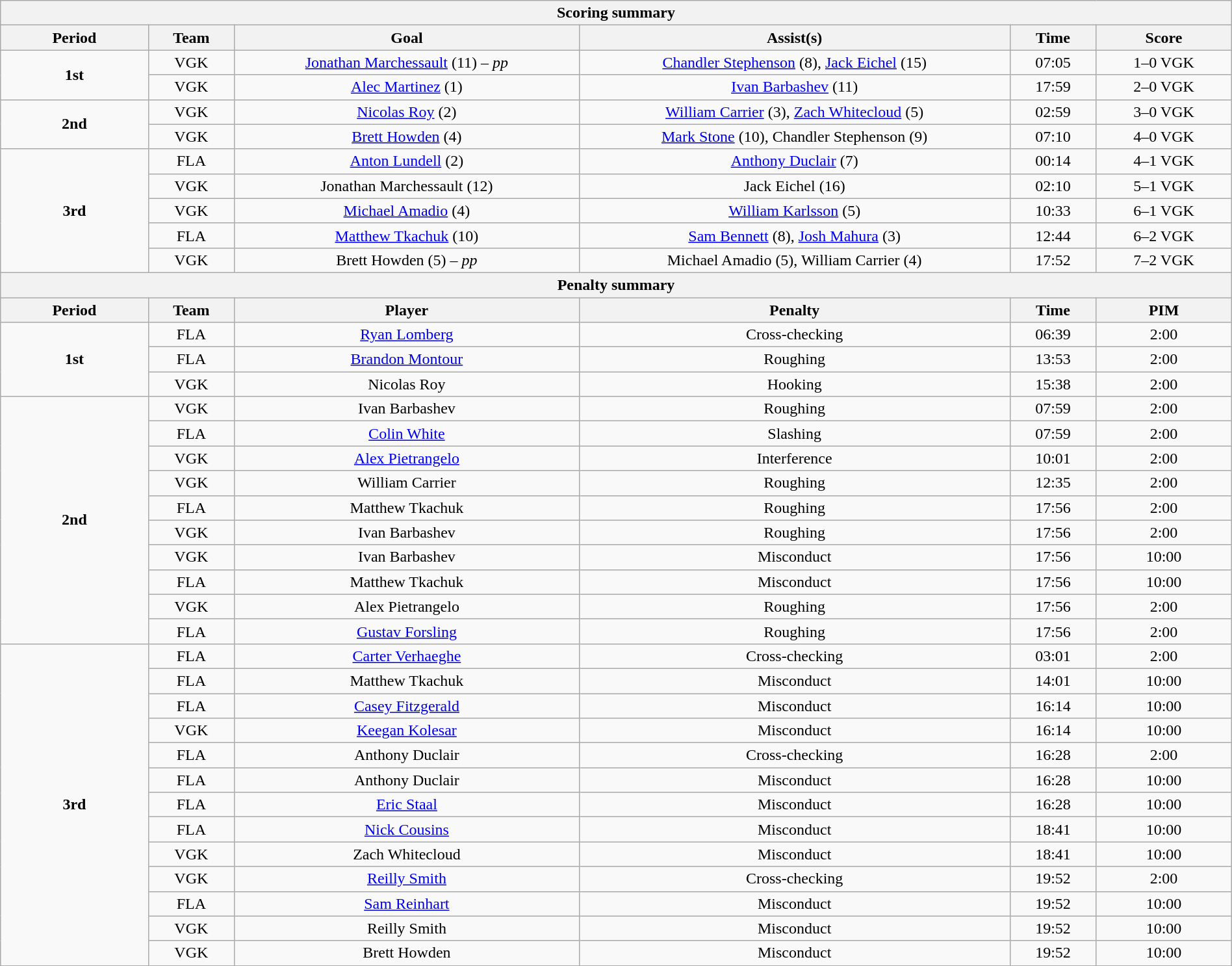<table style="width:100%;" class="wikitable">
<tr>
<th colspan="6">Scoring summary</th>
</tr>
<tr>
<th style="width:12%;">Period</th>
<th style="width:7%;">Team</th>
<th style="width:28%;">Goal</th>
<th style="width:35%;">Assist(s)</th>
<th style="width:7%;">Time</th>
<th style="width:11%;">Score</th>
</tr>
<tr style="text-align:center;">
<td rowspan ="2"><strong>1st</strong></td>
<td>VGK</td>
<td><a href='#'>Jonathan Marchessault</a> (11) – <em>pp</em></td>
<td><a href='#'>Chandler Stephenson</a> (8), <a href='#'>Jack Eichel</a> (15)</td>
<td>07:05</td>
<td>1–0 VGK</td>
</tr>
<tr style="text-align:center;">
<td>VGK</td>
<td><a href='#'>Alec Martinez</a> (1)</td>
<td><a href='#'>Ivan Barbashev</a> (11)</td>
<td>17:59</td>
<td>2–0 VGK</td>
</tr>
<tr style="text-align:center;">
<td rowspan="2"><strong>2nd</strong></td>
<td>VGK</td>
<td><a href='#'>Nicolas Roy</a> (2)</td>
<td><a href='#'>William Carrier</a> (3), <a href='#'>Zach Whitecloud</a> (5)</td>
<td>02:59</td>
<td>3–0 VGK</td>
</tr>
<tr style="text-align:center;">
<td>VGK</td>
<td><a href='#'>Brett Howden</a> (4)</td>
<td><a href='#'>Mark Stone</a> (10), Chandler Stephenson (9)</td>
<td>07:10</td>
<td>4–0 VGK</td>
</tr>
<tr style="text-align:center;">
<td rowspan="5"><strong>3rd</strong></td>
<td>FLA</td>
<td><a href='#'>Anton Lundell</a> (2)</td>
<td><a href='#'>Anthony Duclair</a> (7)</td>
<td>00:14</td>
<td>4–1 VGK</td>
</tr>
<tr style="text-align:center;">
<td>VGK</td>
<td>Jonathan Marchessault (12)</td>
<td>Jack Eichel (16)</td>
<td>02:10</td>
<td>5–1 VGK</td>
</tr>
<tr style="text-align:center;">
<td>VGK</td>
<td><a href='#'>Michael Amadio</a> (4)</td>
<td><a href='#'>William Karlsson</a> (5)</td>
<td>10:33</td>
<td>6–1 VGK</td>
</tr>
<tr style="text-align:center;">
<td>FLA</td>
<td><a href='#'>Matthew Tkachuk</a> (10)</td>
<td><a href='#'>Sam Bennett</a> (8), <a href='#'>Josh Mahura</a> (3)</td>
<td>12:44</td>
<td>6–2 VGK</td>
</tr>
<tr style="text-align:center;">
<td>VGK</td>
<td>Brett Howden (5) – <em>pp</em></td>
<td>Michael Amadio (5), William Carrier (4)</td>
<td>17:52</td>
<td>7–2 VGK</td>
</tr>
<tr>
<th colspan="6">Penalty summary</th>
</tr>
<tr>
<th style="width:12%;">Period</th>
<th style="width:7%;">Team</th>
<th style="width:28%;">Player</th>
<th style="width:35%;">Penalty</th>
<th style="width:7%;">Time</th>
<th style="width:11%;">PIM</th>
</tr>
<tr style="text-align:center;">
<td rowspan="3"><strong>1st</strong></td>
<td>FLA</td>
<td><a href='#'>Ryan Lomberg</a></td>
<td>Cross-checking</td>
<td>06:39</td>
<td>2:00</td>
</tr>
<tr style="text-align:center;">
<td>FLA</td>
<td><a href='#'>Brandon Montour</a></td>
<td>Roughing</td>
<td>13:53</td>
<td>2:00</td>
</tr>
<tr style="text-align:center;">
<td>VGK</td>
<td>Nicolas Roy</td>
<td>Hooking</td>
<td>15:38</td>
<td>2:00</td>
</tr>
<tr style="text-align:center;">
<td rowspan="10"><strong>2nd</strong></td>
<td>VGK</td>
<td>Ivan Barbashev</td>
<td>Roughing</td>
<td>07:59</td>
<td>2:00</td>
</tr>
<tr style="text-align:center;">
<td>FLA</td>
<td><a href='#'>Colin White</a></td>
<td>Slashing</td>
<td>07:59</td>
<td>2:00</td>
</tr>
<tr style="text-align:center;">
<td>VGK</td>
<td><a href='#'>Alex Pietrangelo</a></td>
<td>Interference</td>
<td>10:01</td>
<td>2:00</td>
</tr>
<tr style="text-align:center;">
<td>VGK</td>
<td>William Carrier</td>
<td>Roughing</td>
<td>12:35</td>
<td>2:00</td>
</tr>
<tr style="text-align:center;">
<td>FLA</td>
<td>Matthew Tkachuk</td>
<td>Roughing</td>
<td>17:56</td>
<td>2:00</td>
</tr>
<tr style="text-align:center;">
<td>VGK</td>
<td>Ivan Barbashev</td>
<td>Roughing</td>
<td>17:56</td>
<td>2:00</td>
</tr>
<tr style="text-align:center;">
<td>VGK</td>
<td>Ivan Barbashev</td>
<td>Misconduct</td>
<td>17:56</td>
<td>10:00</td>
</tr>
<tr style="text-align:center;">
<td>FLA</td>
<td>Matthew Tkachuk</td>
<td>Misconduct</td>
<td>17:56</td>
<td>10:00</td>
</tr>
<tr style="text-align:center;">
<td>VGK</td>
<td>Alex Pietrangelo</td>
<td>Roughing</td>
<td>17:56</td>
<td>2:00</td>
</tr>
<tr style="text-align:center;">
<td>FLA</td>
<td><a href='#'>Gustav Forsling</a></td>
<td>Roughing</td>
<td>17:56</td>
<td>2:00</td>
</tr>
<tr style="text-align:center;">
<td rowspan="13"><strong>3rd</strong></td>
<td>FLA</td>
<td><a href='#'>Carter Verhaeghe</a></td>
<td>Cross-checking</td>
<td>03:01</td>
<td>2:00</td>
</tr>
<tr style="text-align:center;">
<td>FLA</td>
<td>Matthew Tkachuk</td>
<td>Misconduct</td>
<td>14:01</td>
<td>10:00</td>
</tr>
<tr style="text-align:center;">
<td>FLA</td>
<td><a href='#'>Casey Fitzgerald</a></td>
<td>Misconduct</td>
<td>16:14</td>
<td>10:00</td>
</tr>
<tr style="text-align:center;">
<td>VGK</td>
<td><a href='#'>Keegan Kolesar</a></td>
<td>Misconduct</td>
<td>16:14</td>
<td>10:00</td>
</tr>
<tr style="text-align:center;">
<td>FLA</td>
<td>Anthony Duclair</td>
<td>Cross-checking</td>
<td>16:28</td>
<td>2:00</td>
</tr>
<tr style="text-align:center;">
<td>FLA</td>
<td>Anthony Duclair</td>
<td>Misconduct</td>
<td>16:28</td>
<td>10:00</td>
</tr>
<tr style="text-align:center;">
<td>FLA</td>
<td><a href='#'>Eric Staal</a></td>
<td>Misconduct</td>
<td>16:28</td>
<td>10:00</td>
</tr>
<tr style="text-align:center;">
<td>FLA</td>
<td><a href='#'>Nick Cousins</a></td>
<td>Misconduct</td>
<td>18:41</td>
<td>10:00</td>
</tr>
<tr style="text-align:center;">
<td>VGK</td>
<td>Zach Whitecloud</td>
<td>Misconduct</td>
<td>18:41</td>
<td>10:00</td>
</tr>
<tr style="text-align:center;">
<td>VGK</td>
<td><a href='#'>Reilly Smith</a></td>
<td>Cross-checking</td>
<td>19:52</td>
<td>2:00</td>
</tr>
<tr style="text-align:center;">
<td>FLA</td>
<td><a href='#'>Sam Reinhart</a></td>
<td>Misconduct</td>
<td>19:52</td>
<td>10:00</td>
</tr>
<tr style="text-align:center;">
<td>VGK</td>
<td>Reilly Smith</td>
<td>Misconduct</td>
<td>19:52</td>
<td>10:00</td>
</tr>
<tr style="text-align:center;">
<td>VGK</td>
<td>Brett Howden</td>
<td>Misconduct</td>
<td>19:52</td>
<td>10:00</td>
</tr>
</table>
